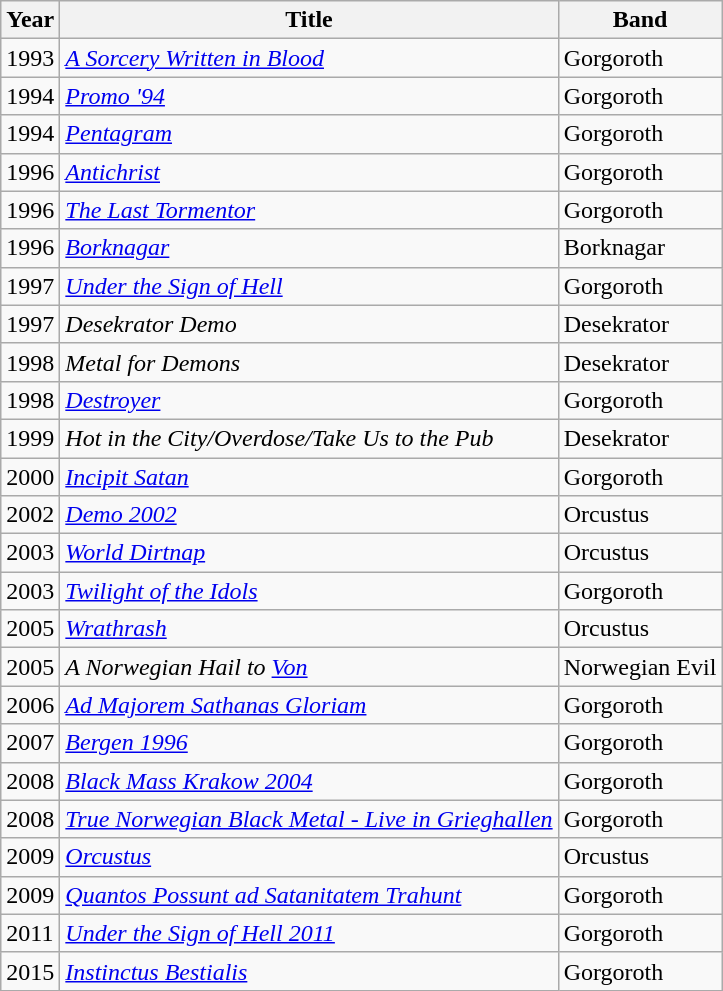<table class="wikitable">
<tr>
<th>Year</th>
<th>Title</th>
<th>Band</th>
</tr>
<tr>
<td>1993</td>
<td><em><a href='#'>A Sorcery Written in Blood</a></em></td>
<td>Gorgoroth</td>
</tr>
<tr>
<td>1994</td>
<td><em><a href='#'>Promo '94</a></em></td>
<td>Gorgoroth</td>
</tr>
<tr>
<td>1994</td>
<td><em><a href='#'>Pentagram</a></em></td>
<td>Gorgoroth</td>
</tr>
<tr>
<td>1996</td>
<td><em><a href='#'>Antichrist</a></em></td>
<td>Gorgoroth</td>
</tr>
<tr>
<td>1996</td>
<td><em><a href='#'>The Last Tormentor</a></em></td>
<td>Gorgoroth</td>
</tr>
<tr>
<td>1996</td>
<td><em><a href='#'>Borknagar</a></em></td>
<td>Borknagar</td>
</tr>
<tr>
<td>1997</td>
<td><em><a href='#'>Under the Sign of Hell</a></em></td>
<td>Gorgoroth</td>
</tr>
<tr>
<td>1997</td>
<td><em>Desekrator Demo</em></td>
<td>Desekrator</td>
</tr>
<tr>
<td>1998</td>
<td><em>Metal for Demons</em></td>
<td>Desekrator</td>
</tr>
<tr>
<td>1998</td>
<td><em><a href='#'>Destroyer</a></em></td>
<td>Gorgoroth</td>
</tr>
<tr>
<td>1999</td>
<td><em>Hot in the City/Overdose/Take Us to the Pub</em></td>
<td>Desekrator</td>
</tr>
<tr>
<td>2000</td>
<td><em><a href='#'>Incipit Satan</a></em></td>
<td>Gorgoroth</td>
</tr>
<tr>
<td>2002</td>
<td><em><a href='#'>Demo 2002</a></em></td>
<td>Orcustus</td>
</tr>
<tr>
<td>2003</td>
<td><em><a href='#'>World Dirtnap</a></em></td>
<td>Orcustus</td>
</tr>
<tr>
<td>2003</td>
<td><em><a href='#'>Twilight of the Idols</a></em></td>
<td>Gorgoroth</td>
</tr>
<tr>
<td>2005</td>
<td><em><a href='#'>Wrathrash</a></em></td>
<td>Orcustus</td>
</tr>
<tr>
<td>2005</td>
<td><em>A Norwegian Hail to <a href='#'>Von</a></em></td>
<td>Norwegian Evil</td>
</tr>
<tr>
<td>2006</td>
<td><em><a href='#'>Ad Majorem Sathanas Gloriam</a></em></td>
<td>Gorgoroth</td>
</tr>
<tr>
<td>2007</td>
<td><em><a href='#'>Bergen 1996</a></em></td>
<td>Gorgoroth</td>
</tr>
<tr>
<td>2008</td>
<td><em><a href='#'>Black Mass Krakow 2004</a></em></td>
<td>Gorgoroth</td>
</tr>
<tr>
<td>2008</td>
<td><em><a href='#'>True Norwegian Black Metal - Live in Grieghallen</a></em></td>
<td>Gorgoroth</td>
</tr>
<tr>
<td>2009</td>
<td><em><a href='#'>Orcustus</a></em></td>
<td>Orcustus</td>
</tr>
<tr>
<td>2009</td>
<td><em><a href='#'>Quantos Possunt ad Satanitatem Trahunt</a></em></td>
<td>Gorgoroth</td>
</tr>
<tr>
<td>2011</td>
<td><em><a href='#'>Under the Sign of Hell 2011</a></em></td>
<td>Gorgoroth</td>
</tr>
<tr>
<td>2015</td>
<td><em><a href='#'>Instinctus Bestialis</a></em></td>
<td>Gorgoroth</td>
</tr>
</table>
